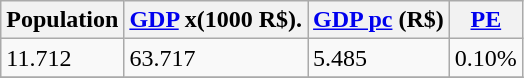<table class="wikitable" border="1">
<tr>
<th>Population</th>
<th><a href='#'>GDP</a> x(1000 R$).</th>
<th><a href='#'>GDP pc</a> (R$)</th>
<th><a href='#'>PE</a></th>
</tr>
<tr>
<td>11.712</td>
<td>63.717</td>
<td>5.485</td>
<td>0.10%</td>
</tr>
<tr>
</tr>
</table>
